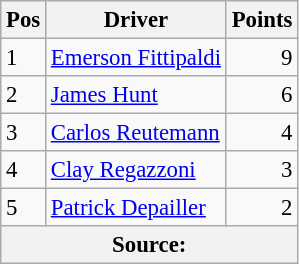<table class="wikitable" style="font-size: 95%;">
<tr>
<th>Pos</th>
<th>Driver</th>
<th>Points</th>
</tr>
<tr>
<td>1</td>
<td> <a href='#'>Emerson Fittipaldi</a></td>
<td align="right">9</td>
</tr>
<tr>
<td>2</td>
<td> <a href='#'>James Hunt</a></td>
<td align="right">6</td>
</tr>
<tr>
<td>3</td>
<td> <a href='#'>Carlos Reutemann</a></td>
<td align="right">4</td>
</tr>
<tr>
<td>4</td>
<td> <a href='#'>Clay Regazzoni</a></td>
<td align="right">3</td>
</tr>
<tr>
<td>5</td>
<td> <a href='#'>Patrick Depailler</a></td>
<td align="right">2</td>
</tr>
<tr>
<th colspan=3>Source:</th>
</tr>
</table>
